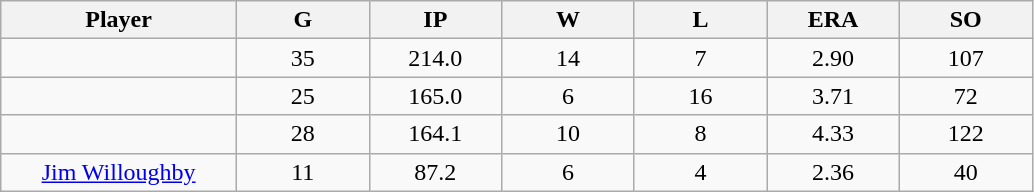<table class="wikitable sortable">
<tr>
<th bgcolor="#DDDDFF" width="16%">Player</th>
<th bgcolor="#DDDDFF" width="9%">G</th>
<th bgcolor="#DDDDFF" width="9%">IP</th>
<th bgcolor="#DDDDFF" width="9%">W</th>
<th bgcolor="#DDDDFF" width="9%">L</th>
<th bgcolor="#DDDDFF" width="9%">ERA</th>
<th bgcolor="#DDDDFF" width="9%">SO</th>
</tr>
<tr align="center">
<td></td>
<td>35</td>
<td>214.0</td>
<td>14</td>
<td>7</td>
<td>2.90</td>
<td>107</td>
</tr>
<tr align="center">
<td></td>
<td>25</td>
<td>165.0</td>
<td>6</td>
<td>16</td>
<td>3.71</td>
<td>72</td>
</tr>
<tr align="center">
<td></td>
<td>28</td>
<td>164.1</td>
<td>10</td>
<td>8</td>
<td>4.33</td>
<td>122</td>
</tr>
<tr align="center">
<td><a href='#'>Jim Willoughby</a></td>
<td>11</td>
<td>87.2</td>
<td>6</td>
<td>4</td>
<td>2.36</td>
<td>40</td>
</tr>
</table>
